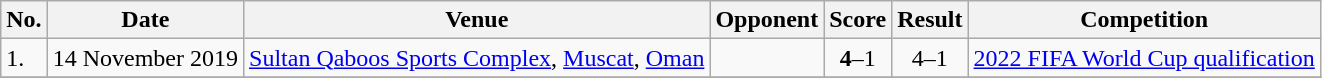<table class="wikitable">
<tr>
<th>No.</th>
<th>Date</th>
<th>Venue</th>
<th>Opponent</th>
<th>Score</th>
<th>Result</th>
<th>Competition</th>
</tr>
<tr>
<td>1.</td>
<td>14 November 2019</td>
<td><a href='#'>Sultan Qaboos Sports Complex</a>, <a href='#'>Muscat</a>, <a href='#'>Oman</a></td>
<td></td>
<td align=center><strong>4</strong>–1</td>
<td align=center>4–1</td>
<td><a href='#'>2022 FIFA World Cup qualification</a></td>
</tr>
<tr>
</tr>
</table>
